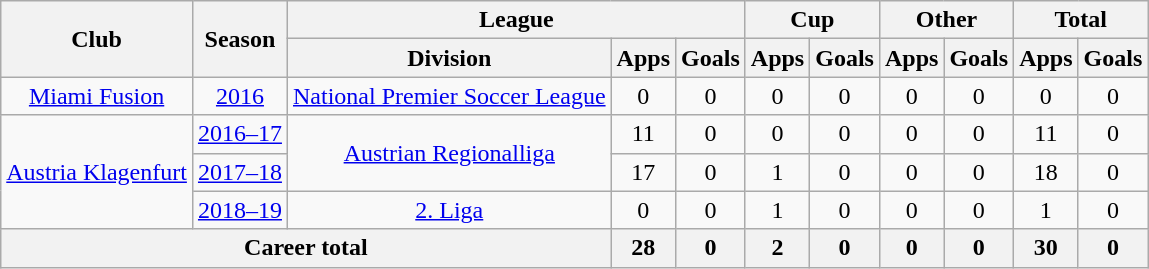<table class="wikitable" style="text-align: center">
<tr>
<th rowspan="2">Club</th>
<th rowspan="2">Season</th>
<th colspan="3">League</th>
<th colspan="2">Cup</th>
<th colspan="2">Other</th>
<th colspan="2">Total</th>
</tr>
<tr>
<th>Division</th>
<th>Apps</th>
<th>Goals</th>
<th>Apps</th>
<th>Goals</th>
<th>Apps</th>
<th>Goals</th>
<th>Apps</th>
<th>Goals</th>
</tr>
<tr>
<td><a href='#'>Miami Fusion</a></td>
<td><a href='#'>2016</a></td>
<td><a href='#'>National Premier Soccer League</a></td>
<td>0</td>
<td>0</td>
<td>0</td>
<td>0</td>
<td>0</td>
<td>0</td>
<td>0</td>
<td>0</td>
</tr>
<tr>
<td rowspan="3"><a href='#'>Austria Klagenfurt</a></td>
<td><a href='#'>2016–17</a></td>
<td rowspan="2"><a href='#'>Austrian Regionalliga</a></td>
<td>11</td>
<td>0</td>
<td>0</td>
<td>0</td>
<td>0</td>
<td>0</td>
<td>11</td>
<td>0</td>
</tr>
<tr>
<td><a href='#'>2017–18</a></td>
<td>17</td>
<td>0</td>
<td>1</td>
<td>0</td>
<td>0</td>
<td>0</td>
<td>18</td>
<td>0</td>
</tr>
<tr>
<td><a href='#'>2018–19</a></td>
<td><a href='#'>2. Liga</a></td>
<td>0</td>
<td>0</td>
<td>1</td>
<td>0</td>
<td>0</td>
<td>0</td>
<td>1</td>
<td>0</td>
</tr>
<tr>
<th colspan=3>Career total</th>
<th>28</th>
<th>0</th>
<th>2</th>
<th>0</th>
<th>0</th>
<th>0</th>
<th>30</th>
<th>0</th>
</tr>
</table>
